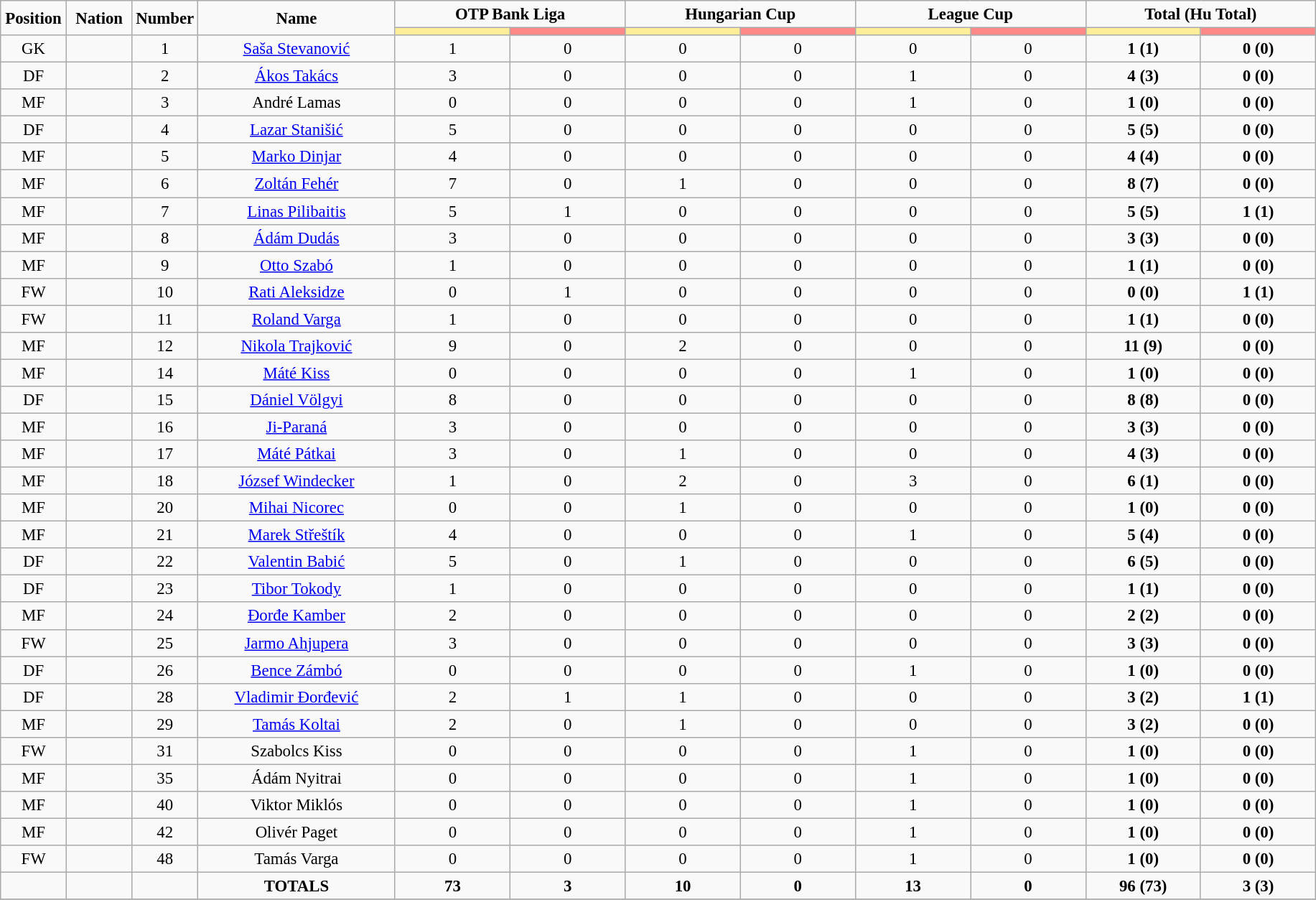<table class="wikitable" style="font-size: 95%; text-align: center;">
<tr>
<td rowspan="2" width="5%" align="center"><strong>Position</strong></td>
<td rowspan="2" width="5%" align="center"><strong>Nation</strong></td>
<td rowspan="2" width="5%" align="center"><strong>Number</strong></td>
<td rowspan="2" width="15%" align="center"><strong>Name</strong></td>
<td colspan="2" align="center"><strong>OTP Bank Liga</strong></td>
<td colspan="2" align="center"><strong>Hungarian Cup</strong></td>
<td colspan="2" align="center"><strong>League Cup</strong></td>
<td colspan="2" align="center"><strong>Total (Hu Total)</strong></td>
</tr>
<tr>
<th width=60 style="background: #FFEE99"></th>
<th width=60 style="background: #FF8888"></th>
<th width=60 style="background: #FFEE99"></th>
<th width=60 style="background: #FF8888"></th>
<th width=60 style="background: #FFEE99"></th>
<th width=60 style="background: #FF8888"></th>
<th width=60 style="background: #FFEE99"></th>
<th width=60 style="background: #FF8888"></th>
</tr>
<tr>
<td>GK</td>
<td></td>
<td>1</td>
<td><a href='#'>Saša Stevanović</a></td>
<td>1</td>
<td>0</td>
<td>0</td>
<td>0</td>
<td>0</td>
<td>0</td>
<td><strong>1 (1)</strong></td>
<td><strong>0 (0)</strong></td>
</tr>
<tr>
<td>DF</td>
<td></td>
<td>2</td>
<td><a href='#'>Ákos Takács</a></td>
<td>3</td>
<td>0</td>
<td>0</td>
<td>0</td>
<td>1</td>
<td>0</td>
<td><strong>4 (3)</strong></td>
<td><strong>0 (0)</strong></td>
</tr>
<tr>
<td>MF</td>
<td></td>
<td>3</td>
<td>André Lamas</td>
<td>0</td>
<td>0</td>
<td>0</td>
<td>0</td>
<td>1</td>
<td>0</td>
<td><strong>1 (0)</strong></td>
<td><strong>0 (0)</strong></td>
</tr>
<tr>
<td>DF</td>
<td></td>
<td>4</td>
<td><a href='#'>Lazar Stanišić</a></td>
<td>5</td>
<td>0</td>
<td>0</td>
<td>0</td>
<td>0</td>
<td>0</td>
<td><strong>5 (5)</strong></td>
<td><strong>0 (0)</strong></td>
</tr>
<tr>
<td>MF</td>
<td></td>
<td>5</td>
<td><a href='#'>Marko Dinjar</a></td>
<td>4</td>
<td>0</td>
<td>0</td>
<td>0</td>
<td>0</td>
<td>0</td>
<td><strong>4 (4)</strong></td>
<td><strong>0 (0)</strong></td>
</tr>
<tr>
<td>MF</td>
<td></td>
<td>6</td>
<td><a href='#'>Zoltán Fehér</a></td>
<td>7</td>
<td>0</td>
<td>1</td>
<td>0</td>
<td>0</td>
<td>0</td>
<td><strong>8 (7)</strong></td>
<td><strong>0 (0)</strong></td>
</tr>
<tr>
<td>MF</td>
<td></td>
<td>7</td>
<td><a href='#'>Linas Pilibaitis</a></td>
<td>5</td>
<td>1</td>
<td>0</td>
<td>0</td>
<td>0</td>
<td>0</td>
<td><strong>5 (5)</strong></td>
<td><strong>1 (1)</strong></td>
</tr>
<tr>
<td>MF</td>
<td></td>
<td>8</td>
<td><a href='#'>Ádám Dudás</a></td>
<td>3</td>
<td>0</td>
<td>0</td>
<td>0</td>
<td>0</td>
<td>0</td>
<td><strong>3 (3)</strong></td>
<td><strong>0 (0)</strong></td>
</tr>
<tr>
<td>MF</td>
<td></td>
<td>9</td>
<td><a href='#'>Otto Szabó</a></td>
<td>1</td>
<td>0</td>
<td>0</td>
<td>0</td>
<td>0</td>
<td>0</td>
<td><strong>1 (1)</strong></td>
<td><strong>0 (0)</strong></td>
</tr>
<tr>
<td>FW</td>
<td></td>
<td>10</td>
<td><a href='#'>Rati Aleksidze</a></td>
<td>0</td>
<td>1</td>
<td>0</td>
<td>0</td>
<td>0</td>
<td>0</td>
<td><strong>0 (0)</strong></td>
<td><strong>1 (1)</strong></td>
</tr>
<tr>
<td>FW</td>
<td></td>
<td>11</td>
<td><a href='#'>Roland Varga</a></td>
<td>1</td>
<td>0</td>
<td>0</td>
<td>0</td>
<td>0</td>
<td>0</td>
<td><strong>1 (1)</strong></td>
<td><strong>0 (0)</strong></td>
</tr>
<tr>
<td>MF</td>
<td></td>
<td>12</td>
<td><a href='#'>Nikola Trajković</a></td>
<td>9</td>
<td>0</td>
<td>2</td>
<td>0</td>
<td>0</td>
<td>0</td>
<td><strong>11 (9)</strong></td>
<td><strong>0 (0)</strong></td>
</tr>
<tr>
<td>MF</td>
<td></td>
<td>14</td>
<td><a href='#'>Máté Kiss</a></td>
<td>0</td>
<td>0</td>
<td>0</td>
<td>0</td>
<td>1</td>
<td>0</td>
<td><strong>1 (0)</strong></td>
<td><strong>0 (0)</strong></td>
</tr>
<tr>
<td>DF</td>
<td></td>
<td>15</td>
<td><a href='#'>Dániel Völgyi</a></td>
<td>8</td>
<td>0</td>
<td>0</td>
<td>0</td>
<td>0</td>
<td>0</td>
<td><strong>8 (8)</strong></td>
<td><strong>0 (0)</strong></td>
</tr>
<tr>
<td>MF</td>
<td></td>
<td>16</td>
<td><a href='#'>Ji-Paraná</a></td>
<td>3</td>
<td>0</td>
<td>0</td>
<td>0</td>
<td>0</td>
<td>0</td>
<td><strong>3 (3)</strong></td>
<td><strong>0 (0)</strong></td>
</tr>
<tr>
<td>MF</td>
<td></td>
<td>17</td>
<td><a href='#'>Máté Pátkai</a></td>
<td>3</td>
<td>0</td>
<td>1</td>
<td>0</td>
<td>0</td>
<td>0</td>
<td><strong>4 (3)</strong></td>
<td><strong>0 (0)</strong></td>
</tr>
<tr>
<td>MF</td>
<td></td>
<td>18</td>
<td><a href='#'>József Windecker</a></td>
<td>1</td>
<td>0</td>
<td>2</td>
<td>0</td>
<td>3</td>
<td>0</td>
<td><strong>6 (1)</strong></td>
<td><strong>0 (0)</strong></td>
</tr>
<tr>
<td>MF</td>
<td></td>
<td>20</td>
<td><a href='#'>Mihai Nicorec</a></td>
<td>0</td>
<td>0</td>
<td>1</td>
<td>0</td>
<td>0</td>
<td>0</td>
<td><strong>1 (0)</strong></td>
<td><strong>0 (0)</strong></td>
</tr>
<tr>
<td>MF</td>
<td></td>
<td>21</td>
<td><a href='#'>Marek Střeštík</a></td>
<td>4</td>
<td>0</td>
<td>0</td>
<td>0</td>
<td>1</td>
<td>0</td>
<td><strong>5 (4)</strong></td>
<td><strong>0 (0)</strong></td>
</tr>
<tr>
<td>DF</td>
<td></td>
<td>22</td>
<td><a href='#'>Valentin Babić</a></td>
<td>5</td>
<td>0</td>
<td>1</td>
<td>0</td>
<td>0</td>
<td>0</td>
<td><strong>6 (5)</strong></td>
<td><strong>0 (0)</strong></td>
</tr>
<tr>
<td>DF</td>
<td></td>
<td>23</td>
<td><a href='#'>Tibor Tokody</a></td>
<td>1</td>
<td>0</td>
<td>0</td>
<td>0</td>
<td>0</td>
<td>0</td>
<td><strong>1 (1)</strong></td>
<td><strong>0 (0)</strong></td>
</tr>
<tr>
<td>MF</td>
<td></td>
<td>24</td>
<td><a href='#'>Đorđe Kamber</a></td>
<td>2</td>
<td>0</td>
<td>0</td>
<td>0</td>
<td>0</td>
<td>0</td>
<td><strong>2 (2)</strong></td>
<td><strong>0 (0)</strong></td>
</tr>
<tr>
<td>FW</td>
<td></td>
<td>25</td>
<td><a href='#'>Jarmo Ahjupera</a></td>
<td>3</td>
<td>0</td>
<td>0</td>
<td>0</td>
<td>0</td>
<td>0</td>
<td><strong>3 (3)</strong></td>
<td><strong>0 (0)</strong></td>
</tr>
<tr>
<td>DF</td>
<td></td>
<td>26</td>
<td><a href='#'>Bence Zámbó</a></td>
<td>0</td>
<td>0</td>
<td>0</td>
<td>0</td>
<td>1</td>
<td>0</td>
<td><strong>1 (0)</strong></td>
<td><strong>0 (0)</strong></td>
</tr>
<tr>
<td>DF</td>
<td></td>
<td>28</td>
<td><a href='#'>Vladimir Đorđević</a></td>
<td>2</td>
<td>1</td>
<td>1</td>
<td>0</td>
<td>0</td>
<td>0</td>
<td><strong>3 (2)</strong></td>
<td><strong>1 (1)</strong></td>
</tr>
<tr>
<td>MF</td>
<td></td>
<td>29</td>
<td><a href='#'>Tamás Koltai</a></td>
<td>2</td>
<td>0</td>
<td>1</td>
<td>0</td>
<td>0</td>
<td>0</td>
<td><strong>3 (2)</strong></td>
<td><strong>0 (0)</strong></td>
</tr>
<tr>
<td>FW</td>
<td></td>
<td>31</td>
<td>Szabolcs Kiss</td>
<td>0</td>
<td>0</td>
<td>0</td>
<td>0</td>
<td>1</td>
<td>0</td>
<td><strong>1 (0)</strong></td>
<td><strong>0 (0)</strong></td>
</tr>
<tr>
<td>MF</td>
<td></td>
<td>35</td>
<td>Ádám Nyitrai</td>
<td>0</td>
<td>0</td>
<td>0</td>
<td>0</td>
<td>1</td>
<td>0</td>
<td><strong>1 (0)</strong></td>
<td><strong>0 (0)</strong></td>
</tr>
<tr>
<td>MF</td>
<td></td>
<td>40</td>
<td>Viktor Miklós</td>
<td>0</td>
<td>0</td>
<td>0</td>
<td>0</td>
<td>1</td>
<td>0</td>
<td><strong>1 (0)</strong></td>
<td><strong>0 (0)</strong></td>
</tr>
<tr>
<td>MF</td>
<td></td>
<td>42</td>
<td>Olivér Paget</td>
<td>0</td>
<td>0</td>
<td>0</td>
<td>0</td>
<td>1</td>
<td>0</td>
<td><strong>1 (0)</strong></td>
<td><strong>0 (0)</strong></td>
</tr>
<tr>
<td>FW</td>
<td></td>
<td>48</td>
<td>Tamás Varga</td>
<td>0</td>
<td>0</td>
<td>0</td>
<td>0</td>
<td>1</td>
<td>0</td>
<td><strong>1 (0)</strong></td>
<td><strong>0 (0)</strong></td>
</tr>
<tr>
<td></td>
<td></td>
<td></td>
<td><strong>TOTALS</strong></td>
<td><strong>73</strong></td>
<td><strong>3</strong></td>
<td><strong>10</strong></td>
<td><strong>0</strong></td>
<td><strong>13</strong></td>
<td><strong>0</strong></td>
<td><strong>96 (73)</strong></td>
<td><strong>3 (3)</strong></td>
</tr>
<tr>
</tr>
</table>
